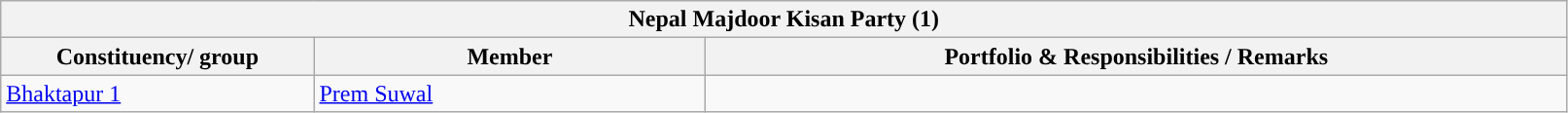<table class="wikitable">
<tr>
<th colspan="3" style="width: 800pt; background:">Nepal Majdoor Kisan Party (1)</th>
</tr>
<tr>
<th style="width:20%;">Constituency/ group</th>
<th style="width:25%;">Member</th>
<th>Portfolio & Responsibilities / Remarks</th>
</tr>
<tr>
<td><a href='#'>Bhaktapur 1</a></td>
<td><a href='#'>Prem Suwal</a></td>
<td></td>
</tr>
</table>
